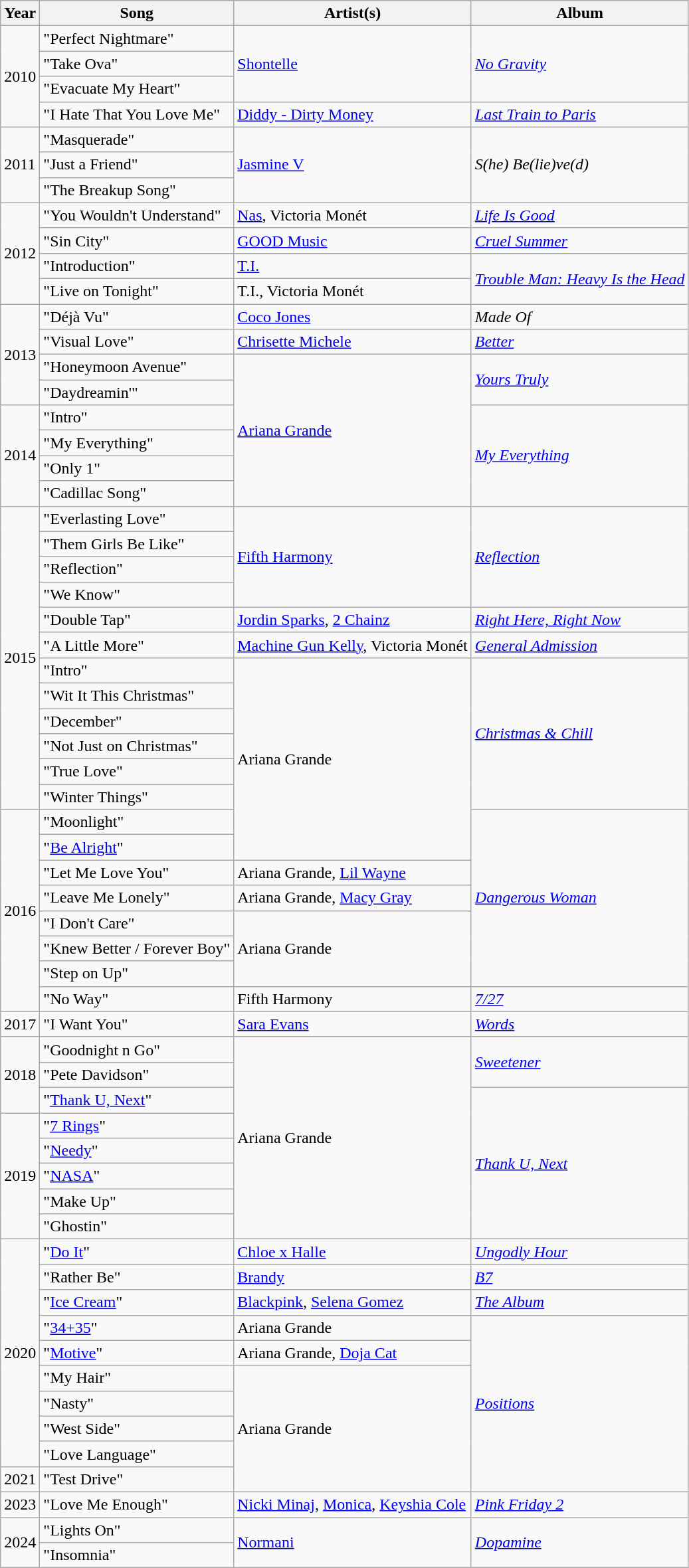<table class="wikitable">
<tr>
<th>Year</th>
<th>Song</th>
<th>Artist(s)</th>
<th>Album</th>
</tr>
<tr>
<td rowspan="4">2010</td>
<td>"Perfect Nightmare"</td>
<td rowspan="3"><a href='#'>Shontelle</a></td>
<td rowspan="3"><em><a href='#'>No Gravity</a></em></td>
</tr>
<tr>
<td>"Take Ova"</td>
</tr>
<tr>
<td>"Evacuate My Heart"</td>
</tr>
<tr>
<td>"I Hate That You Love Me"</td>
<td><a href='#'>Diddy - Dirty Money</a></td>
<td><em><a href='#'>Last Train to Paris</a></em></td>
</tr>
<tr>
<td rowspan="3">2011</td>
<td>"Masquerade"</td>
<td rowspan="3"><a href='#'>Jasmine V</a></td>
<td rowspan="3"><em>S(he) Be(lie)ve(d)</em></td>
</tr>
<tr>
<td>"Just a Friend"</td>
</tr>
<tr>
<td>"The Breakup Song"</td>
</tr>
<tr>
<td rowspan="4">2012</td>
<td>"You Wouldn't Understand"</td>
<td><a href='#'>Nas</a>, Victoria Monét</td>
<td><em><a href='#'>Life Is Good</a></em></td>
</tr>
<tr>
<td>"Sin City"</td>
<td><a href='#'>GOOD Music</a></td>
<td><em><a href='#'>Cruel Summer</a></em></td>
</tr>
<tr>
<td>"Introduction"</td>
<td><a href='#'>T.I.</a></td>
<td rowspan="2"><em><a href='#'>Trouble Man: Heavy Is the Head</a></em></td>
</tr>
<tr>
<td>"Live on Tonight"</td>
<td>T.I., Victoria Monét</td>
</tr>
<tr>
<td rowspan="4">2013</td>
<td>"Déjà Vu"</td>
<td><a href='#'>Coco Jones</a></td>
<td><em>Made Of</em></td>
</tr>
<tr>
<td>"Visual Love"</td>
<td><a href='#'>Chrisette Michele</a></td>
<td><em><a href='#'>Better</a></em></td>
</tr>
<tr>
<td>"Honeymoon Avenue"</td>
<td rowspan="6"><a href='#'>Ariana Grande</a></td>
<td rowspan="2"><em><a href='#'>Yours Truly</a></em></td>
</tr>
<tr>
<td>"Daydreamin'"</td>
</tr>
<tr>
<td rowspan="4">2014</td>
<td>"Intro"</td>
<td rowspan="4"><em><a href='#'>My Everything</a></em></td>
</tr>
<tr>
<td>"My Everything"</td>
</tr>
<tr>
<td>"Only 1"</td>
</tr>
<tr>
<td>"Cadillac Song"</td>
</tr>
<tr>
<td rowspan="12">2015</td>
<td>"Everlasting Love"</td>
<td rowspan="4"><a href='#'>Fifth Harmony</a></td>
<td rowspan="4"><em><a href='#'>Reflection</a></em></td>
</tr>
<tr>
<td>"Them Girls Be Like"</td>
</tr>
<tr>
<td>"Reflection"</td>
</tr>
<tr>
<td>"We Know"</td>
</tr>
<tr>
<td>"Double Tap"</td>
<td><a href='#'>Jordin Sparks</a>, <a href='#'>2 Chainz</a></td>
<td><em><a href='#'>Right Here, Right Now</a></em></td>
</tr>
<tr>
<td>"A Little More"</td>
<td><a href='#'>Machine Gun Kelly</a>, Victoria Monét</td>
<td><em><a href='#'>General Admission</a></em></td>
</tr>
<tr>
<td>"Intro"</td>
<td rowspan="8">Ariana Grande</td>
<td rowspan="6"><em><a href='#'>Christmas & Chill</a></em></td>
</tr>
<tr>
<td>"Wit It This Christmas"</td>
</tr>
<tr>
<td>"December"</td>
</tr>
<tr>
<td>"Not Just on Christmas"</td>
</tr>
<tr>
<td>"True Love"</td>
</tr>
<tr>
<td>"Winter Things"</td>
</tr>
<tr>
<td rowspan="8">2016</td>
<td>"Moonlight"</td>
<td rowspan="7"><em><a href='#'>Dangerous Woman</a></em></td>
</tr>
<tr>
<td>"<a href='#'>Be Alright</a>"</td>
</tr>
<tr>
<td>"Let Me Love You"</td>
<td>Ariana Grande, <a href='#'>Lil Wayne</a></td>
</tr>
<tr>
<td>"Leave Me Lonely"</td>
<td>Ariana Grande, <a href='#'>Macy Gray</a></td>
</tr>
<tr>
<td>"I Don't Care"</td>
<td rowspan="3">Ariana Grande</td>
</tr>
<tr>
<td>"Knew Better / Forever Boy"</td>
</tr>
<tr>
<td>"Step on Up"</td>
</tr>
<tr>
<td>"No Way"</td>
<td>Fifth Harmony</td>
<td><em><a href='#'>7/27</a></em></td>
</tr>
<tr>
<td>2017</td>
<td>"I Want You"</td>
<td><a href='#'>Sara Evans</a></td>
<td><em><a href='#'>Words</a></em></td>
</tr>
<tr>
<td rowspan="3">2018</td>
<td>"Goodnight n Go"</td>
<td rowspan="8">Ariana Grande</td>
<td rowspan="2"><em><a href='#'>Sweetener</a></em></td>
</tr>
<tr>
<td>"Pete Davidson"</td>
</tr>
<tr>
<td>"<a href='#'>Thank U, Next</a>"</td>
<td rowspan="6"><em><a href='#'>Thank U, Next</a></em></td>
</tr>
<tr>
<td rowspan="5">2019</td>
<td>"<a href='#'>7 Rings</a>"</td>
</tr>
<tr>
<td>"<a href='#'>Needy</a>"</td>
</tr>
<tr>
<td>"<a href='#'>NASA</a>"</td>
</tr>
<tr>
<td>"Make Up"</td>
</tr>
<tr>
<td>"Ghostin"</td>
</tr>
<tr>
<td rowspan="9">2020</td>
<td>"<a href='#'>Do It</a>"</td>
<td><a href='#'>Chloe x Halle</a></td>
<td><em><a href='#'>Ungodly Hour</a></em></td>
</tr>
<tr>
<td>"Rather Be"</td>
<td><a href='#'>Brandy</a></td>
<td><em><a href='#'>B7</a></em></td>
</tr>
<tr>
<td>"<a href='#'>Ice Cream</a>"</td>
<td><a href='#'>Blackpink</a>, <a href='#'>Selena Gomez</a></td>
<td><em><a href='#'>The Album</a></em></td>
</tr>
<tr>
<td>"<a href='#'>34+35</a>"</td>
<td>Ariana Grande</td>
<td rowspan="7"><em><a href='#'>Positions</a></em></td>
</tr>
<tr>
<td>"<a href='#'>Motive</a>"</td>
<td>Ariana Grande, <a href='#'>Doja Cat</a></td>
</tr>
<tr>
<td>"My Hair"</td>
<td rowspan="5">Ariana Grande</td>
</tr>
<tr>
<td>"Nasty"</td>
</tr>
<tr>
<td>"West Side"</td>
</tr>
<tr>
<td>"Love Language"</td>
</tr>
<tr>
<td>2021</td>
<td>"Test Drive"</td>
</tr>
<tr>
<td>2023</td>
<td>"Love Me Enough"</td>
<td><a href='#'>Nicki Minaj</a>, <a href='#'>Monica</a>, <a href='#'>Keyshia Cole</a></td>
<td><em><a href='#'>Pink Friday 2</a></em></td>
</tr>
<tr>
<td rowspan="2">2024</td>
<td>"Lights On"</td>
<td rowspan="2"><a href='#'>Normani</a></td>
<td rowspan="2"><em><a href='#'>Dopamine</a></em></td>
</tr>
<tr>
<td>"Insomnia"</td>
</tr>
</table>
